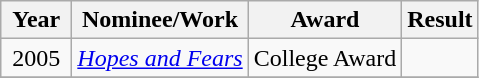<table class="wikitable">
<tr>
<th width="40">Year</th>
<th>Nominee/Work</th>
<th>Award</th>
<th>Result</th>
</tr>
<tr>
<td style="text-align:center;">2005</td>
<td><em><a href='#'>Hopes and Fears</a></em></td>
<td>College Award</td>
<td></td>
</tr>
<tr>
</tr>
</table>
